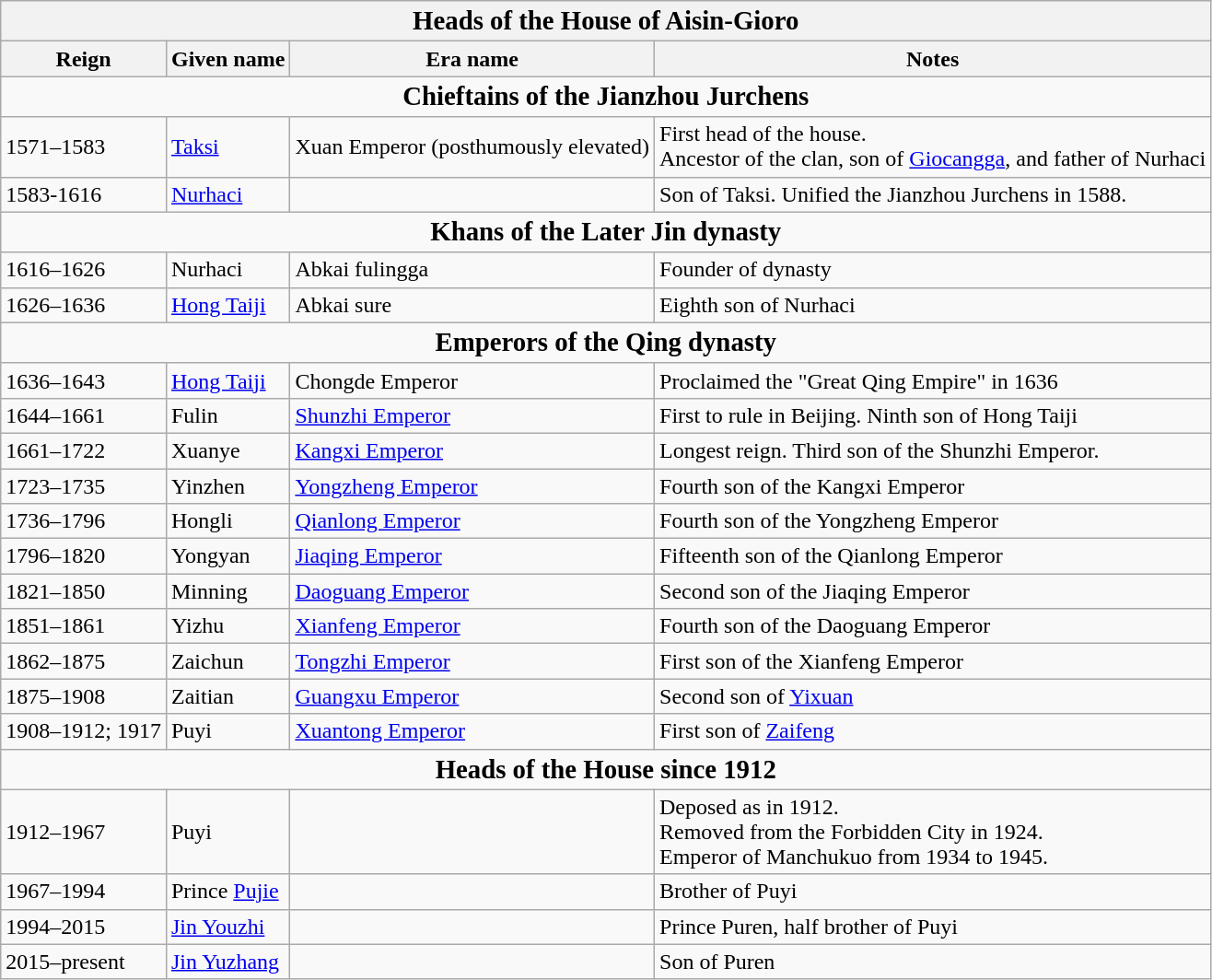<table class="wikitable">
<tr style="background:#efefef;">
<th colspan="4"><big>Heads of the House of Aisin-Gioro</big></th>
</tr>
<tr>
<th>Reign</th>
<th>Given name</th>
<th>Era name</th>
<th>Notes</th>
</tr>
<tr>
<td colspan="4" style="text-align:center;"><big><strong>Chieftains of the Jianzhou Jurchens</strong></big></td>
</tr>
<tr>
<td>1571–1583</td>
<td><a href='#'>Taksi</a></td>
<td>Xuan Emperor (posthumously elevated)</td>
<td>First head of the house.<br>Ancestor of the clan, son of <a href='#'>Giocangga</a>, and father of Nurhaci</td>
</tr>
<tr>
<td>1583-1616</td>
<td><a href='#'>Nurhaci</a></td>
<td></td>
<td>Son of Taksi. Unified the Jianzhou Jurchens in 1588.</td>
</tr>
<tr>
<td colspan="4" style="text-align:center;"><big><strong>Khans of the Later Jin dynasty</strong></big></td>
</tr>
<tr>
<td>1616–1626</td>
<td>Nurhaci</td>
<td>Abkai fulingga</td>
<td>Founder of dynasty</td>
</tr>
<tr>
<td>1626–1636</td>
<td><a href='#'>Hong Taiji</a></td>
<td>Abkai sure</td>
<td>Eighth son of Nurhaci</td>
</tr>
<tr>
<td colspan="4" style="text-align:center;"><big><strong>Emperors of the Qing dynasty</strong></big></td>
</tr>
<tr>
<td>1636–1643</td>
<td><a href='#'>Hong Taiji</a></td>
<td>Chongde Emperor</td>
<td>Proclaimed the "Great Qing Empire" in 1636</td>
</tr>
<tr>
<td>1644–1661</td>
<td>Fulin</td>
<td><a href='#'>Shunzhi Emperor</a></td>
<td>First to rule in Beijing. Ninth son of Hong Taiji</td>
</tr>
<tr>
<td>1661–1722</td>
<td>Xuanye</td>
<td><a href='#'>Kangxi Emperor</a></td>
<td>Longest reign. Third son of the Shunzhi Emperor.</td>
</tr>
<tr>
<td>1723–1735</td>
<td>Yinzhen</td>
<td><a href='#'>Yongzheng Emperor</a></td>
<td>Fourth son of the Kangxi Emperor</td>
</tr>
<tr>
<td>1736–1796</td>
<td>Hongli</td>
<td><a href='#'>Qianlong Emperor</a></td>
<td>Fourth son of the Yongzheng Emperor</td>
</tr>
<tr>
<td>1796–1820</td>
<td>Yongyan</td>
<td><a href='#'>Jiaqing Emperor</a></td>
<td>Fifteenth son of the Qianlong Emperor</td>
</tr>
<tr>
<td>1821–1850</td>
<td>Minning</td>
<td><a href='#'>Daoguang Emperor</a></td>
<td>Second son of the Jiaqing Emperor</td>
</tr>
<tr>
<td>1851–1861</td>
<td>Yizhu</td>
<td><a href='#'>Xianfeng Emperor</a></td>
<td>Fourth son of the Daoguang Emperor</td>
</tr>
<tr>
<td>1862–1875</td>
<td>Zaichun</td>
<td><a href='#'>Tongzhi Emperor</a></td>
<td>First son of the Xianfeng Emperor</td>
</tr>
<tr>
<td>1875–1908</td>
<td>Zaitian</td>
<td><a href='#'>Guangxu Emperor</a></td>
<td>Second son of <a href='#'>Yixuan</a></td>
</tr>
<tr>
<td>1908–1912; 1917</td>
<td>Puyi</td>
<td><a href='#'>Xuantong Emperor</a></td>
<td>First son of <a href='#'>Zaifeng</a></td>
</tr>
<tr>
<td colspan="4" style="text-align:center;"><big><strong>Heads of the House since 1912</strong></big></td>
</tr>
<tr>
<td>1912–1967</td>
<td>Puyi</td>
<td></td>
<td>Deposed as in 1912.<br>Removed from the Forbidden City in 1924.<br>Emperor of Manchukuo from 1934 to 1945.</td>
</tr>
<tr>
<td>1967–1994</td>
<td>Prince <a href='#'>Pujie</a></td>
<td></td>
<td>Brother of Puyi</td>
</tr>
<tr>
<td>1994–2015</td>
<td><a href='#'>Jin Youzhi</a></td>
<td></td>
<td>Prince Puren, half brother of Puyi</td>
</tr>
<tr>
<td>2015–present</td>
<td><a href='#'>Jin Yuzhang</a></td>
<td></td>
<td>Son of Puren</td>
</tr>
</table>
